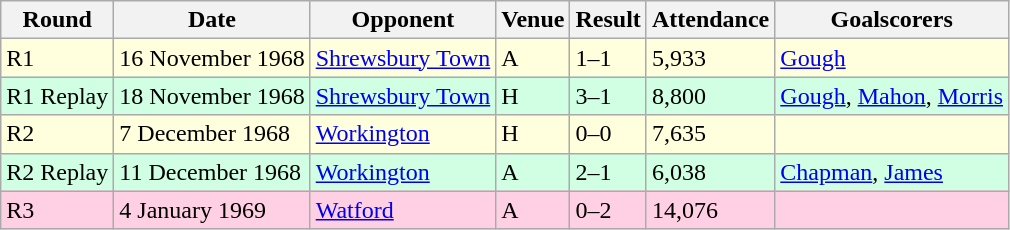<table class="wikitable">
<tr>
<th>Round</th>
<th>Date</th>
<th>Opponent</th>
<th>Venue</th>
<th>Result</th>
<th>Attendance</th>
<th>Goalscorers</th>
</tr>
<tr style="background-color: #ffffdd;">
<td>R1</td>
<td>16 November 1968</td>
<td><a href='#'>Shrewsbury Town</a></td>
<td>A</td>
<td>1–1</td>
<td>5,933</td>
<td><a href='#'>Gough</a></td>
</tr>
<tr style="background-color: #d0ffe3;">
<td>R1 Replay</td>
<td>18 November 1968</td>
<td><a href='#'>Shrewsbury Town</a></td>
<td>H</td>
<td>3–1</td>
<td>8,800</td>
<td><a href='#'>Gough</a>, <a href='#'>Mahon</a>, <a href='#'>Morris</a></td>
</tr>
<tr style="background-color: #ffffdd;">
<td>R2</td>
<td>7 December 1968</td>
<td><a href='#'>Workington</a></td>
<td>H</td>
<td>0–0</td>
<td>7,635</td>
<td></td>
</tr>
<tr style="background-color: #d0ffe3;">
<td>R2 Replay</td>
<td>11 December 1968</td>
<td><a href='#'>Workington</a></td>
<td>A</td>
<td>2–1</td>
<td>6,038</td>
<td><a href='#'>Chapman</a>, <a href='#'>James</a></td>
</tr>
<tr style="background-color: #ffd0e3;">
<td>R3</td>
<td>4 January 1969</td>
<td><a href='#'>Watford</a></td>
<td>A</td>
<td>0–2</td>
<td>14,076</td>
<td></td>
</tr>
</table>
